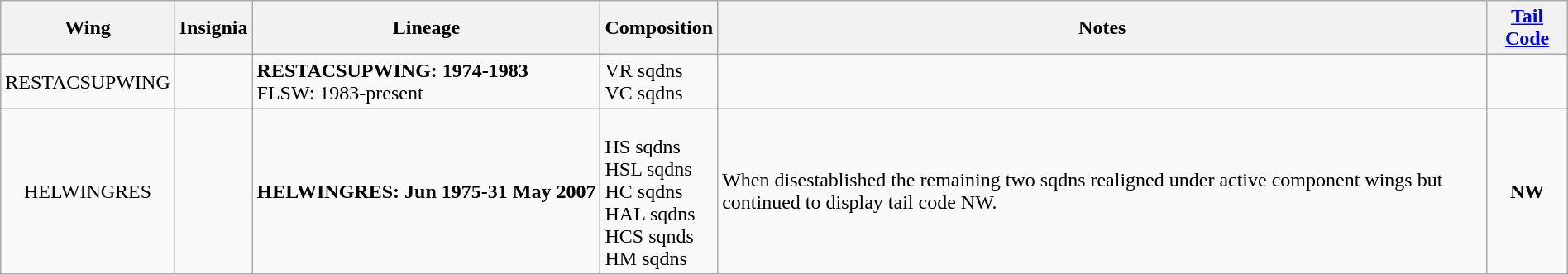<table class="wikitable" width=100% style="text-align: left">
<tr>
<th>Wing</th>
<th>Insignia</th>
<th>Lineage</th>
<th>Composition</th>
<th>Notes</th>
<th><a href='#'>Tail Code</a></th>
</tr>
<tr>
<td align=center>RESTACSUPWING</td>
<td></td>
<td><strong>RESTACSUPWING: 1974-1983</strong><br>FLSW: 1983-present</td>
<td>VR sqdns<br>VC sqdns </td>
<td></td>
<td></td>
</tr>
<tr>
<td align=center>HELWINGRES</td>
<td></td>
<td style="white-space: nowrap;"><strong>HELWINGRES: Jun 1975-31 May 2007</strong></td>
<td><br>HS sqdns<br>HSL sqdns<br>HC sqdns<br>HAL sqdns<br>HCS sqnds<br>HM sqdns</td>
<td>When disestablished the remaining two sqdns realigned under active component wings but continued to display tail code NW.</td>
<td align=center><strong>NW</strong></td>
</tr>
</table>
